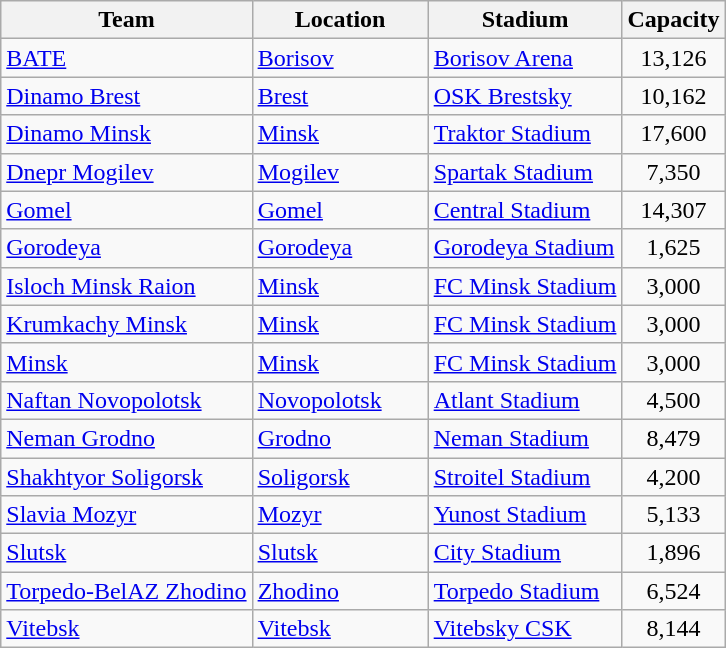<table class="wikitable sortable">
<tr>
<th>Team</th>
<th>Location</th>
<th>Stadium</th>
<th>Capacity</th>
</tr>
<tr>
<td><a href='#'>BATE</a></td>
<td width=110><a href='#'>Borisov</a></td>
<td><a href='#'>Borisov Arena</a></td>
<td align="center">13,126</td>
</tr>
<tr>
<td><a href='#'>Dinamo Brest</a></td>
<td><a href='#'>Brest</a></td>
<td><a href='#'>OSK Brestsky</a></td>
<td align="center">10,162</td>
</tr>
<tr>
<td><a href='#'>Dinamo Minsk</a></td>
<td><a href='#'>Minsk</a></td>
<td><a href='#'>Traktor Stadium</a></td>
<td align="center">17,600</td>
</tr>
<tr>
<td><a href='#'>Dnepr Mogilev</a></td>
<td><a href='#'>Mogilev</a></td>
<td><a href='#'>Spartak Stadium</a></td>
<td align="center">7,350</td>
</tr>
<tr>
<td><a href='#'>Gomel</a></td>
<td><a href='#'>Gomel</a></td>
<td><a href='#'>Central Stadium</a></td>
<td align="center">14,307</td>
</tr>
<tr>
<td><a href='#'>Gorodeya</a></td>
<td><a href='#'>Gorodeya</a></td>
<td><a href='#'>Gorodeya Stadium</a></td>
<td align="center">1,625</td>
</tr>
<tr>
<td><a href='#'>Isloch Minsk Raion</a></td>
<td><a href='#'>Minsk</a></td>
<td><a href='#'>FC Minsk Stadium</a></td>
<td align="center">3,000</td>
</tr>
<tr>
<td><a href='#'>Krumkachy Minsk</a></td>
<td><a href='#'>Minsk</a></td>
<td><a href='#'>FC Minsk Stadium</a></td>
<td align="center">3,000</td>
</tr>
<tr>
<td><a href='#'>Minsk</a></td>
<td><a href='#'>Minsk</a></td>
<td><a href='#'>FC Minsk Stadium</a></td>
<td align="center">3,000</td>
</tr>
<tr>
<td><a href='#'>Naftan Novopolotsk</a></td>
<td><a href='#'>Novopolotsk</a></td>
<td><a href='#'>Atlant Stadium</a></td>
<td align="center">4,500</td>
</tr>
<tr>
<td><a href='#'>Neman Grodno</a></td>
<td><a href='#'>Grodno</a></td>
<td><a href='#'>Neman Stadium</a></td>
<td align="center">8,479</td>
</tr>
<tr>
<td><a href='#'>Shakhtyor Soligorsk</a></td>
<td><a href='#'>Soligorsk</a></td>
<td><a href='#'>Stroitel Stadium</a></td>
<td align="center">4,200</td>
</tr>
<tr>
<td><a href='#'>Slavia Mozyr</a></td>
<td><a href='#'>Mozyr</a></td>
<td><a href='#'>Yunost Stadium</a></td>
<td align="center">5,133</td>
</tr>
<tr>
<td><a href='#'>Slutsk</a></td>
<td><a href='#'>Slutsk</a></td>
<td><a href='#'>City Stadium</a></td>
<td align="center">1,896</td>
</tr>
<tr>
<td><a href='#'>Torpedo-BelAZ Zhodino</a></td>
<td><a href='#'>Zhodino</a></td>
<td><a href='#'>Torpedo Stadium</a></td>
<td align="center">6,524</td>
</tr>
<tr>
<td><a href='#'>Vitebsk</a></td>
<td><a href='#'>Vitebsk</a></td>
<td><a href='#'>Vitebsky CSK</a></td>
<td align="center">8,144</td>
</tr>
</table>
